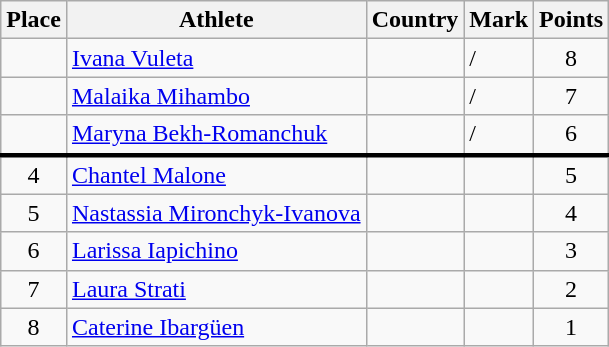<table class="wikitable">
<tr>
<th>Place</th>
<th>Athlete</th>
<th>Country</th>
<th>Mark</th>
<th>Points</th>
</tr>
<tr>
<td align=center></td>
<td><a href='#'>Ivana Vuleta</a></td>
<td></td>
<td>  /<br><em> </em></td>
<td align=center>8</td>
</tr>
<tr>
<td align=center></td>
<td><a href='#'>Malaika Mihambo</a></td>
<td></td>
<td>  /<br><em> </em></td>
<td align=center>7</td>
</tr>
<tr>
<td align=center></td>
<td><a href='#'>Maryna Bekh-Romanchuk</a></td>
<td></td>
<td> /<br><em> </em></td>
<td align=center>6</td>
</tr>
<tr style="border-top:3px solid black;">
<td align=center>4</td>
<td><a href='#'>Chantel Malone</a></td>
<td></td>
<td> </td>
<td align=center>5</td>
</tr>
<tr>
<td align=center>5</td>
<td><a href='#'>Nastassia Mironchyk-Ivanova</a></td>
<td></td>
<td> </td>
<td align=center>4</td>
</tr>
<tr>
<td align=center>6</td>
<td><a href='#'>Larissa Iapichino</a></td>
<td></td>
<td> </td>
<td align=center>3</td>
</tr>
<tr>
<td align=center>7</td>
<td><a href='#'>Laura Strati</a></td>
<td></td>
<td> </td>
<td align=center>2</td>
</tr>
<tr>
<td align=center>8</td>
<td><a href='#'>Caterine Ibargüen</a></td>
<td></td>
<td> </td>
<td align=center>1</td>
</tr>
</table>
